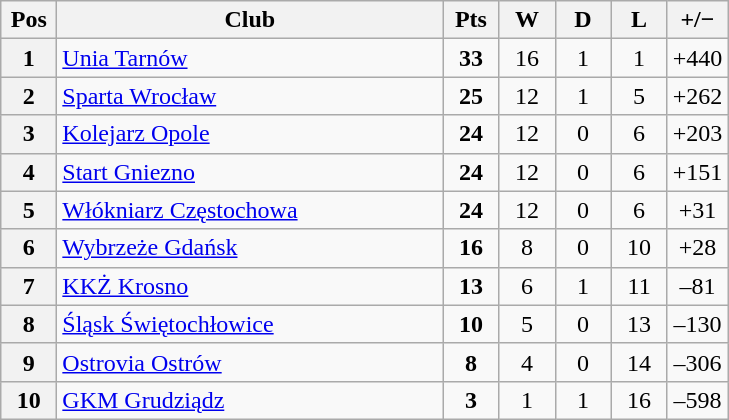<table class="wikitable">
<tr>
<th width=30>Pos</th>
<th width=250>Club</th>
<th width=30>Pts</th>
<th width=30>W</th>
<th width=30>D</th>
<th width=30>L</th>
<th width=30>+/−</th>
</tr>
<tr align=center>
<th>1</th>
<td align=left><a href='#'>Unia Tarnów</a></td>
<td><strong>33</strong></td>
<td>16</td>
<td>1</td>
<td>1</td>
<td>+440</td>
</tr>
<tr align=center>
<th>2</th>
<td align=left><a href='#'>Sparta Wrocław</a></td>
<td><strong>25</strong></td>
<td>12</td>
<td>1</td>
<td>5</td>
<td>+262</td>
</tr>
<tr align=center>
<th>3</th>
<td align=left><a href='#'>Kolejarz Opole</a></td>
<td><strong>24</strong></td>
<td>12</td>
<td>0</td>
<td>6</td>
<td>+203</td>
</tr>
<tr align=center>
<th>4</th>
<td align=left><a href='#'>Start Gniezno</a></td>
<td><strong>24</strong></td>
<td>12</td>
<td>0</td>
<td>6</td>
<td>+151</td>
</tr>
<tr align=center>
<th>5</th>
<td align=left><a href='#'>Włókniarz Częstochowa</a></td>
<td><strong>24</strong></td>
<td>12</td>
<td>0</td>
<td>6</td>
<td>+31</td>
</tr>
<tr align=center>
<th>6</th>
<td align=left><a href='#'>Wybrzeże Gdańsk</a></td>
<td><strong>16</strong></td>
<td>8</td>
<td>0</td>
<td>10</td>
<td>+28</td>
</tr>
<tr align=center>
<th>7</th>
<td align=left><a href='#'>KKŻ Krosno</a></td>
<td><strong>13</strong></td>
<td>6</td>
<td>1</td>
<td>11</td>
<td>–81</td>
</tr>
<tr align=center>
<th>8</th>
<td align=left><a href='#'>Śląsk Świętochłowice</a></td>
<td><strong>10</strong></td>
<td>5</td>
<td>0</td>
<td>13</td>
<td>–130</td>
</tr>
<tr align=center>
<th>9</th>
<td align=left><a href='#'>Ostrovia Ostrów</a></td>
<td><strong>8</strong></td>
<td>4</td>
<td>0</td>
<td>14</td>
<td>–306</td>
</tr>
<tr align=center>
<th>10</th>
<td align=left><a href='#'>GKM Grudziądz</a></td>
<td><strong>3</strong></td>
<td>1</td>
<td>1</td>
<td>16</td>
<td>–598</td>
</tr>
</table>
